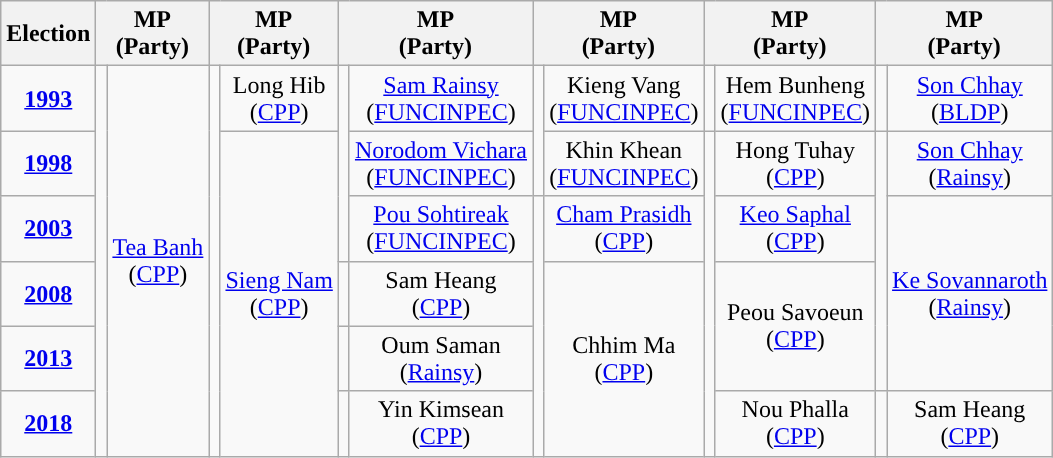<table class="wikitable" style="text-align:center">
<tr>
<th>Election</th>
<th colspan=2>MP<br>(Party)</th>
<th colspan=2>MP<br>(Party)</th>
<th colspan=2>MP<br>(Party)</th>
<th colspan=2>MP<br>(Party)</th>
<th colspan=2>MP<br>(Party)</th>
<th colspan=2>MP<br>(Party)</th>
</tr>
<tr>
<td><strong><a href='#'>1993</a></strong></td>
<td rowspan=6; style="background-color: "></td>
<td rowspan=6><a href='#'>Tea Banh</a><br>(<a href='#'>CPP</a>)</td>
<td rowspan=6; style="background-color: "></td>
<td rowspan=1>Long Hib<br>(<a href='#'>CPP</a>)</td>
<td rowspan=3; style="background-color: "></td>
<td rowspan=1><a href='#'>Sam Rainsy</a><br>(<a href='#'>FUNCINPEC</a>)</td>
<td rowspan=2; style="background-color: "></td>
<td rowspan=1>Kieng Vang<br>(<a href='#'>FUNCINPEC</a>)</td>
<td rowspan=1; style="background-color: "></td>
<td rowspan=1>Hem Bunheng<br>(<a href='#'>FUNCINPEC</a>)</td>
<td rowspan=1; style="background-color: "></td>
<td rowspan=1><a href='#'>Son Chhay</a><br>(<a href='#'>BLDP</a>)</td>
</tr>
<tr>
<td><strong><a href='#'>1998</a></strong></td>
<td rowspan=5><a href='#'>Sieng Nam</a><br>(<a href='#'>CPP</a>)</td>
<td rowspan=1><a href='#'>Norodom Vichara</a><br>(<a href='#'>FUNCINPEC</a>)</td>
<td rowspan=1>Khin Khean<br>(<a href='#'>FUNCINPEC</a>)</td>
<td rowspan=5; style="background-color: "></td>
<td rowspan=1>Hong Tuhay<br>(<a href='#'>CPP</a>)</td>
<td rowspan=4; style="background-color: "></td>
<td rowspan=1><a href='#'>Son Chhay</a><br>(<a href='#'>Rainsy</a>)</td>
</tr>
<tr>
<td><strong><a href='#'>2003</a></strong></td>
<td rowspan=1><a href='#'>Pou Sohtireak</a><br>(<a href='#'>FUNCINPEC</a>)</td>
<td rowspan=4; style="background-color: "></td>
<td rowspan=1><a href='#'>Cham Prasidh</a><br>(<a href='#'>CPP</a>)</td>
<td rowspan=1><a href='#'>Keo Saphal</a><br>(<a href='#'>CPP</a>)</td>
<td rowspan=3><a href='#'>Ke Sovannaroth</a><br>(<a href='#'>Rainsy</a>)</td>
</tr>
<tr>
<td><strong><a href='#'>2008</a></strong></td>
<td rowspan=1; style="background-color: "></td>
<td rowspan=1>Sam Heang<br>(<a href='#'>CPP</a>)</td>
<td rowspan=3>Chhim Ma<br>(<a href='#'>CPP</a>)</td>
<td rowspan=2>Peou Savoeun<br>(<a href='#'>CPP</a>)</td>
</tr>
<tr>
<td><strong><a href='#'>2013</a></strong></td>
<td rowspan=1; style="background-color: "></td>
<td rowspan=1>Oum Saman<br>(<a href='#'>Rainsy</a>)</td>
</tr>
<tr>
<td><strong><a href='#'>2018</a></strong></td>
<td rowspan=1; style="background-color: "></td>
<td rowspan=1>Yin Kimsean<br>(<a href='#'>CPP</a>)</td>
<td rowspan=1>Nou Phalla<br>(<a href='#'>CPP</a>)</td>
<td rowspan=1; style="background-color: "></td>
<td rowspan=1>Sam Heang<br>(<a href='#'>CPP</a>)</td>
</tr>
</table>
